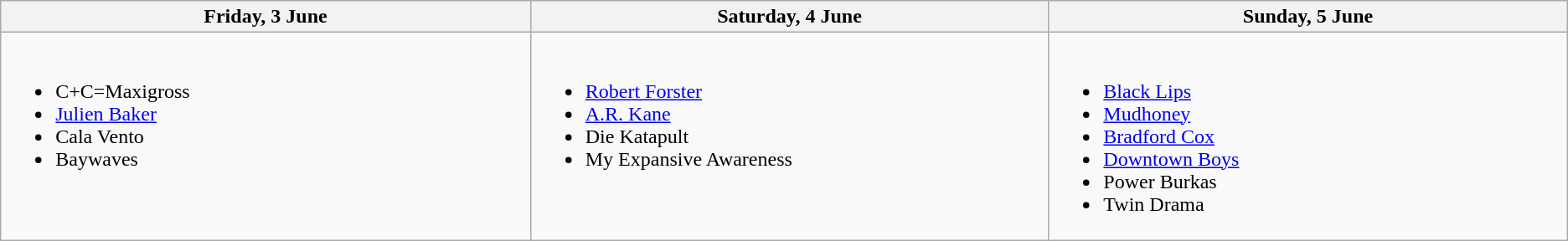<table class="wikitable">
<tr>
<th width="500">Friday, 3 June</th>
<th width="500">Saturday, 4 June</th>
<th width="500">Sunday, 5 June</th>
</tr>
<tr valign="top">
<td><br><ul><li>C+C=Maxigross</li><li><a href='#'>Julien Baker</a></li><li>Cala Vento</li><li>Baywaves</li></ul></td>
<td><br><ul><li><a href='#'>Robert Forster</a></li><li><a href='#'>A.R. Kane</a></li><li>Die Katapult</li><li>My Expansive Awareness</li></ul></td>
<td><br><ul><li><a href='#'>Black Lips</a></li><li><a href='#'>Mudhoney</a></li><li><a href='#'>Bradford Cox</a></li><li><a href='#'>Downtown Boys</a></li><li>Power Burkas</li><li>Twin Drama</li></ul></td>
</tr>
</table>
